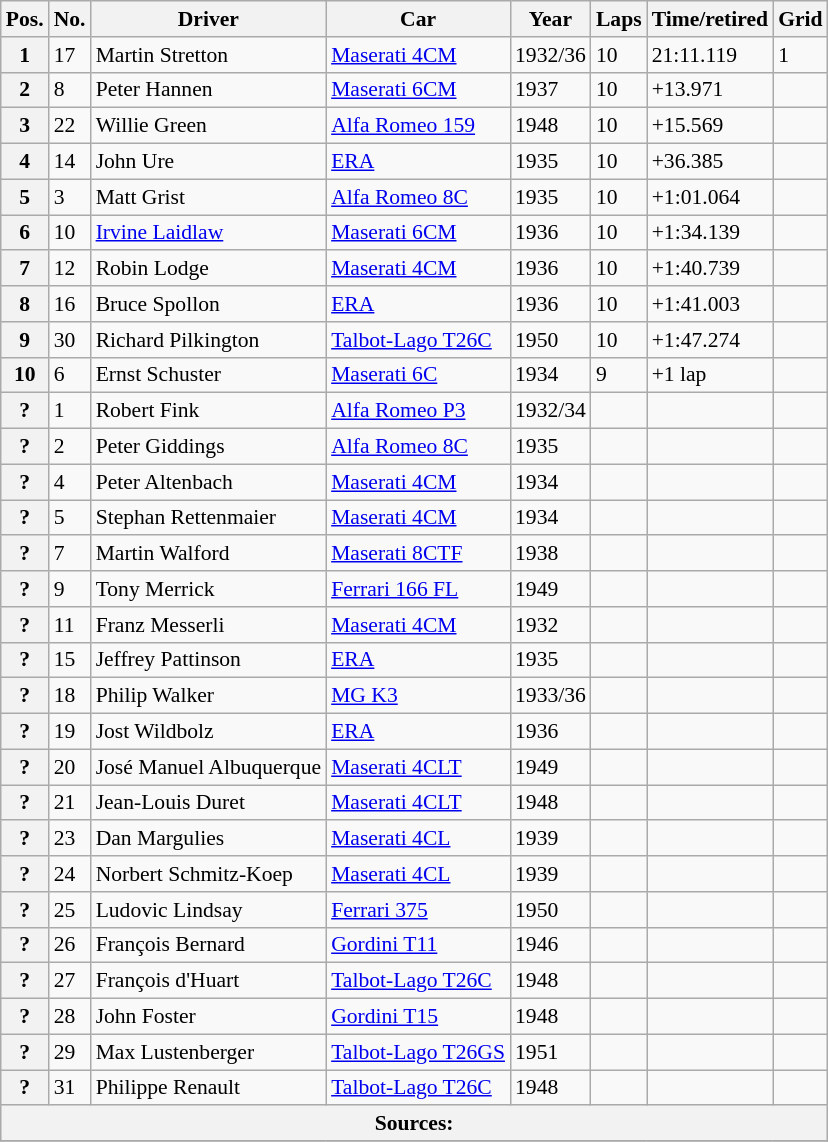<table class="wikitable" style="font-size:90%">
<tr>
<th>Pos.</th>
<th>No.</th>
<th>Driver</th>
<th>Car</th>
<th>Year</th>
<th>Laps</th>
<th>Time/retired</th>
<th>Grid</th>
</tr>
<tr>
<th>1</th>
<td>17</td>
<td> Martin Stretton</td>
<td><a href='#'>Maserati 4CM</a></td>
<td>1932/36</td>
<td>10</td>
<td>21:11.119</td>
<td>1</td>
</tr>
<tr>
<th>2</th>
<td>8</td>
<td> Peter Hannen</td>
<td><a href='#'>Maserati 6CM</a></td>
<td>1937</td>
<td>10</td>
<td>+13.971</td>
<td></td>
</tr>
<tr>
<th>3</th>
<td>22</td>
<td> Willie Green</td>
<td><a href='#'>Alfa Romeo 159</a></td>
<td>1948</td>
<td>10</td>
<td>+15.569</td>
<td></td>
</tr>
<tr>
<th>4</th>
<td>14</td>
<td> John Ure</td>
<td><a href='#'>ERA</a></td>
<td>1935</td>
<td>10</td>
<td>+36.385</td>
<td></td>
</tr>
<tr>
<th>5</th>
<td>3</td>
<td> Matt Grist</td>
<td><a href='#'>Alfa Romeo 8C</a></td>
<td>1935</td>
<td>10</td>
<td>+1:01.064</td>
<td></td>
</tr>
<tr>
<th>6</th>
<td>10</td>
<td> <a href='#'>Irvine Laidlaw</a></td>
<td><a href='#'>Maserati 6CM</a></td>
<td>1936</td>
<td>10</td>
<td>+1:34.139</td>
<td></td>
</tr>
<tr>
<th>7</th>
<td>12</td>
<td> Robin Lodge</td>
<td><a href='#'>Maserati 4CM</a></td>
<td>1936</td>
<td>10</td>
<td>+1:40.739</td>
<td></td>
</tr>
<tr>
<th>8</th>
<td>16</td>
<td> Bruce Spollon</td>
<td><a href='#'>ERA</a></td>
<td>1936</td>
<td>10</td>
<td>+1:41.003</td>
<td></td>
</tr>
<tr>
<th>9</th>
<td>30</td>
<td> Richard Pilkington</td>
<td><a href='#'>Talbot-Lago T26C</a></td>
<td>1950</td>
<td>10</td>
<td>+1:47.274</td>
<td></td>
</tr>
<tr>
<th>10</th>
<td>6</td>
<td> Ernst Schuster</td>
<td><a href='#'>Maserati 6C</a></td>
<td>1934</td>
<td>9</td>
<td>+1 lap</td>
<td></td>
</tr>
<tr>
<th>?</th>
<td>1</td>
<td> Robert Fink</td>
<td><a href='#'>Alfa Romeo P3</a></td>
<td>1932/34</td>
<td></td>
<td></td>
<td></td>
</tr>
<tr>
<th>?</th>
<td>2</td>
<td> Peter Giddings</td>
<td><a href='#'>Alfa Romeo 8C</a></td>
<td>1935</td>
<td></td>
<td></td>
<td></td>
</tr>
<tr>
<th>?</th>
<td>4</td>
<td> Peter Altenbach</td>
<td><a href='#'>Maserati 4CM</a></td>
<td>1934</td>
<td></td>
<td></td>
<td></td>
</tr>
<tr>
<th>?</th>
<td>5</td>
<td> Stephan Rettenmaier</td>
<td><a href='#'>Maserati 4CM</a></td>
<td>1934</td>
<td></td>
<td></td>
<td></td>
</tr>
<tr>
<th>?</th>
<td>7</td>
<td> Martin Walford</td>
<td><a href='#'>Maserati 8CTF</a></td>
<td>1938</td>
<td></td>
<td></td>
<td></td>
</tr>
<tr>
<th>?</th>
<td>9</td>
<td> Tony Merrick</td>
<td><a href='#'>Ferrari 166 FL</a></td>
<td>1949</td>
<td></td>
<td></td>
<td></td>
</tr>
<tr>
<th>?</th>
<td>11</td>
<td> Franz Messerli</td>
<td><a href='#'>Maserati 4CM</a></td>
<td>1932</td>
<td></td>
<td></td>
<td></td>
</tr>
<tr>
<th>?</th>
<td>15</td>
<td> Jeffrey Pattinson</td>
<td><a href='#'>ERA</a></td>
<td>1935</td>
<td></td>
<td></td>
<td></td>
</tr>
<tr>
<th>?</th>
<td>18</td>
<td> Philip Walker</td>
<td><a href='#'>MG K3</a></td>
<td>1933/36</td>
<td></td>
<td></td>
<td></td>
</tr>
<tr>
<th>?</th>
<td>19</td>
<td> Jost Wildbolz</td>
<td><a href='#'>ERA</a></td>
<td>1936</td>
<td></td>
<td></td>
<td></td>
</tr>
<tr>
<th>?</th>
<td>20</td>
<td> José Manuel Albuquerque</td>
<td><a href='#'>Maserati 4CLT</a></td>
<td>1949</td>
<td></td>
<td></td>
<td></td>
</tr>
<tr>
<th>?</th>
<td>21</td>
<td> Jean-Louis Duret</td>
<td><a href='#'>Maserati 4CLT</a></td>
<td>1948</td>
<td></td>
<td></td>
<td></td>
</tr>
<tr>
<th>?</th>
<td>23</td>
<td> Dan Margulies</td>
<td><a href='#'>Maserati 4CL</a></td>
<td>1939</td>
<td></td>
<td></td>
<td></td>
</tr>
<tr>
<th>?</th>
<td>24</td>
<td> Norbert Schmitz-Koep</td>
<td><a href='#'>Maserati 4CL</a></td>
<td>1939</td>
<td></td>
<td></td>
<td></td>
</tr>
<tr>
<th>?</th>
<td>25</td>
<td> Ludovic Lindsay</td>
<td><a href='#'>Ferrari 375</a></td>
<td>1950</td>
<td></td>
<td></td>
<td></td>
</tr>
<tr>
<th>?</th>
<td>26</td>
<td> François Bernard</td>
<td><a href='#'>Gordini T11</a></td>
<td>1946</td>
<td></td>
<td></td>
<td></td>
</tr>
<tr>
<th>?</th>
<td>27</td>
<td> François d'Huart</td>
<td><a href='#'>Talbot-Lago T26C</a></td>
<td>1948</td>
<td></td>
<td></td>
<td></td>
</tr>
<tr>
<th>?</th>
<td>28</td>
<td> John Foster</td>
<td><a href='#'>Gordini T15</a></td>
<td>1948</td>
<td></td>
<td></td>
<td></td>
</tr>
<tr>
<th>?</th>
<td>29</td>
<td> Max Lustenberger</td>
<td><a href='#'>Talbot-Lago T26GS</a></td>
<td>1951</td>
<td></td>
<td></td>
<td></td>
</tr>
<tr>
<th>?</th>
<td>31</td>
<td> Philippe Renault</td>
<td><a href='#'>Talbot-Lago T26C</a></td>
<td>1948</td>
<td></td>
<td></td>
<td></td>
</tr>
<tr style="background-color:#E5E4E2" align="center">
<th colspan=8>Sources:</th>
</tr>
<tr>
</tr>
</table>
